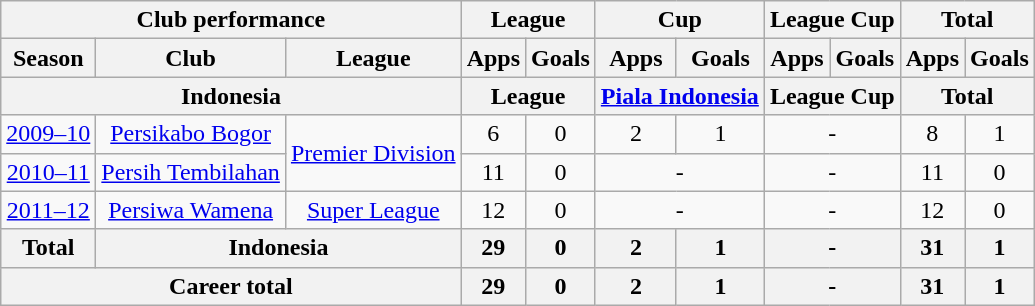<table class="wikitable" style="text-align:center;">
<tr>
<th colspan=3>Club performance</th>
<th colspan=2>League</th>
<th colspan=2>Cup</th>
<th colspan=2>League Cup</th>
<th colspan=2>Total</th>
</tr>
<tr>
<th>Season</th>
<th>Club</th>
<th>League</th>
<th>Apps</th>
<th>Goals</th>
<th>Apps</th>
<th>Goals</th>
<th>Apps</th>
<th>Goals</th>
<th>Apps</th>
<th>Goals</th>
</tr>
<tr>
<th colspan=3>Indonesia</th>
<th colspan=2>League</th>
<th colspan=2><a href='#'>Piala Indonesia</a></th>
<th colspan=2>League Cup</th>
<th colspan=2>Total</th>
</tr>
<tr>
<td><a href='#'>2009–10</a></td>
<td rowspan="1"><a href='#'>Persikabo Bogor</a></td>
<td rowspan="2"><a href='#'>Premier Division</a></td>
<td>6</td>
<td>0</td>
<td>2</td>
<td>1</td>
<td colspan="2">-</td>
<td>8</td>
<td>1</td>
</tr>
<tr>
<td><a href='#'>2010–11</a></td>
<td rowspan="1"><a href='#'>Persih Tembilahan</a></td>
<td>11</td>
<td>0</td>
<td colspan="2">-</td>
<td colspan="2">-</td>
<td>11</td>
<td>0</td>
</tr>
<tr>
<td><a href='#'>2011–12</a></td>
<td rowspan="1"><a href='#'>Persiwa Wamena</a></td>
<td rowspan="1"><a href='#'>Super League</a></td>
<td>12</td>
<td>0</td>
<td colspan="2">-</td>
<td colspan="2">-</td>
<td>12</td>
<td>0</td>
</tr>
<tr>
<th rowspan=1>Total</th>
<th colspan=2>Indonesia</th>
<th>29</th>
<th>0</th>
<th>2</th>
<th>1</th>
<th colspan="2">-</th>
<th>31</th>
<th>1</th>
</tr>
<tr>
<th colspan=3>Career total</th>
<th>29</th>
<th>0</th>
<th>2</th>
<th>1</th>
<th colspan="2">-</th>
<th>31</th>
<th>1</th>
</tr>
</table>
